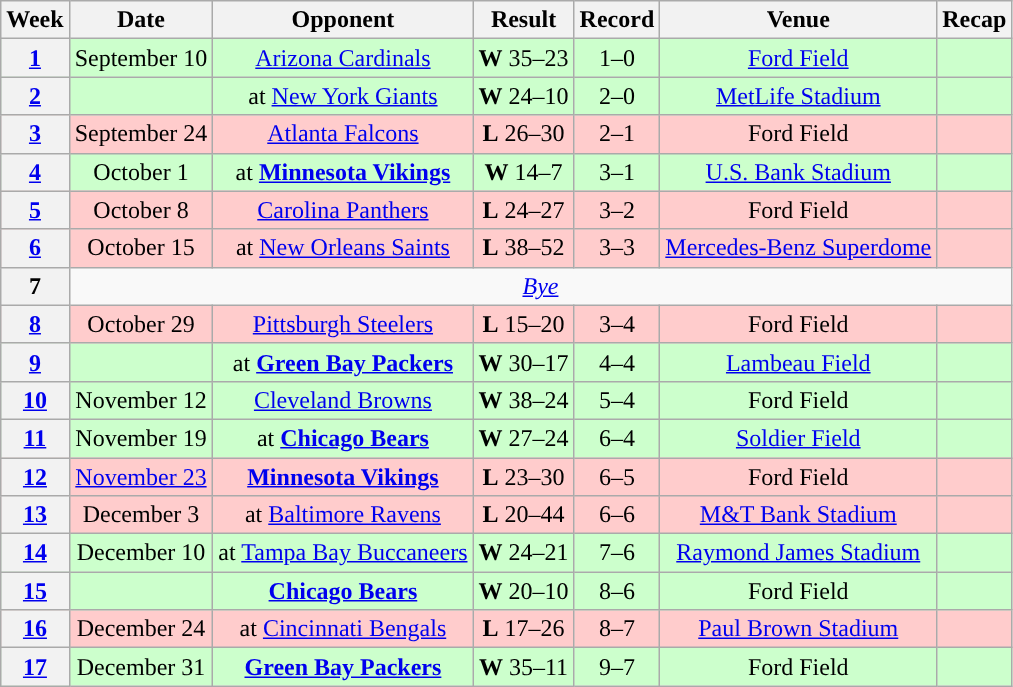<table class="wikitable" style="text-align:center">
<tr>
<th>Week</th>
<th>Date</th>
<th>Opponent</th>
<th>Result</th>
<th>Record</th>
<th>Venue</th>
<th>Recap</th>
</tr>
<tr style="background:#cfc">
<th><a href='#'>1</a></th>
<td>September 10</td>
<td><a href='#'>Arizona Cardinals</a></td>
<td><strong>W</strong> 35–23</td>
<td>1–0</td>
<td><a href='#'>Ford Field</a></td>
<td></td>
</tr>
<tr style="background:#cfc">
<th><a href='#'>2</a></th>
<td></td>
<td>at <a href='#'>New York Giants</a></td>
<td><strong>W</strong> 24–10</td>
<td>2–0</td>
<td><a href='#'>MetLife Stadium</a></td>
<td></td>
</tr>
<tr style="background:#fcc">
<th><a href='#'>3</a></th>
<td>September 24</td>
<td><a href='#'>Atlanta Falcons</a></td>
<td><strong>L</strong> 26–30</td>
<td>2–1</td>
<td>Ford Field</td>
<td></td>
</tr>
<tr style="background:#cfc">
<th><a href='#'>4</a></th>
<td>October 1</td>
<td>at <strong><a href='#'>Minnesota Vikings</a></strong></td>
<td><strong>W</strong> 14–7</td>
<td>3–1</td>
<td><a href='#'>U.S. Bank Stadium</a></td>
<td></td>
</tr>
<tr style="background:#fcc">
<th><a href='#'>5</a></th>
<td>October 8</td>
<td><a href='#'>Carolina Panthers</a></td>
<td><strong>L</strong> 24–27</td>
<td>3–2</td>
<td>Ford Field</td>
<td></td>
</tr>
<tr style="background:#fcc">
<th><a href='#'>6</a></th>
<td>October 15</td>
<td>at <a href='#'>New Orleans Saints</a></td>
<td><strong>L</strong> 38–52</td>
<td>3–3</td>
<td><a href='#'>Mercedes-Benz Superdome</a></td>
<td></td>
</tr>
<tr>
<th>7</th>
<td colspan="6"><em><a href='#'>Bye</a></em></td>
</tr>
<tr style="background:#fcc">
<th><a href='#'>8</a></th>
<td>October 29</td>
<td><a href='#'>Pittsburgh Steelers</a></td>
<td><strong>L</strong> 15–20</td>
<td>3–4</td>
<td>Ford Field</td>
<td></td>
</tr>
<tr style="background:#cfc">
<th><a href='#'>9</a></th>
<td></td>
<td>at <strong><a href='#'>Green Bay Packers</a></strong></td>
<td><strong>W</strong> 30–17</td>
<td>4–4</td>
<td><a href='#'>Lambeau Field</a></td>
<td></td>
</tr>
<tr style="background:#cfc">
<th><a href='#'>10</a></th>
<td>November 12</td>
<td><a href='#'>Cleveland Browns</a></td>
<td><strong>W</strong> 38–24</td>
<td>5–4</td>
<td>Ford Field</td>
<td></td>
</tr>
<tr style="background:#cfc">
<th><a href='#'>11</a></th>
<td>November 19</td>
<td>at <strong><a href='#'>Chicago Bears</a></strong></td>
<td><strong>W</strong> 27–24</td>
<td>6–4</td>
<td><a href='#'>Soldier Field</a></td>
<td></td>
</tr>
<tr style="background:#fcc">
<th><a href='#'>12</a></th>
<td><a href='#'>November 23</a></td>
<td><strong><a href='#'>Minnesota Vikings</a></strong></td>
<td><strong>L</strong> 23–30</td>
<td>6–5</td>
<td>Ford Field</td>
<td></td>
</tr>
<tr style="background:#fcc">
<th><a href='#'>13</a></th>
<td>December 3</td>
<td>at <a href='#'>Baltimore Ravens</a></td>
<td><strong>L</strong> 20–44</td>
<td>6–6</td>
<td><a href='#'>M&T Bank Stadium</a></td>
<td></td>
</tr>
<tr style="background:#cfc">
<th><a href='#'>14</a></th>
<td>December 10</td>
<td>at <a href='#'>Tampa Bay Buccaneers</a></td>
<td><strong>W</strong> 24–21</td>
<td>7–6</td>
<td><a href='#'>Raymond James Stadium</a></td>
<td></td>
</tr>
<tr style="background:#cfc">
<th><a href='#'>15</a></th>
<td></td>
<td><strong><a href='#'>Chicago Bears</a></strong></td>
<td><strong>W</strong> 20–10</td>
<td>8–6</td>
<td>Ford Field</td>
<td></td>
</tr>
<tr style="background:#fcc">
<th><a href='#'>16</a></th>
<td>December 24</td>
<td>at <a href='#'>Cincinnati Bengals</a></td>
<td><strong>L</strong> 17–26</td>
<td>8–7</td>
<td><a href='#'>Paul Brown Stadium</a></td>
<td></td>
</tr>
<tr style="background:#cfc">
<th><a href='#'>17</a></th>
<td>December 31</td>
<td><strong><a href='#'>Green Bay Packers</a></strong></td>
<td><strong>W</strong> 35–11</td>
<td>9–7</td>
<td>Ford Field</td>
<td></td>
</tr>
</table>
